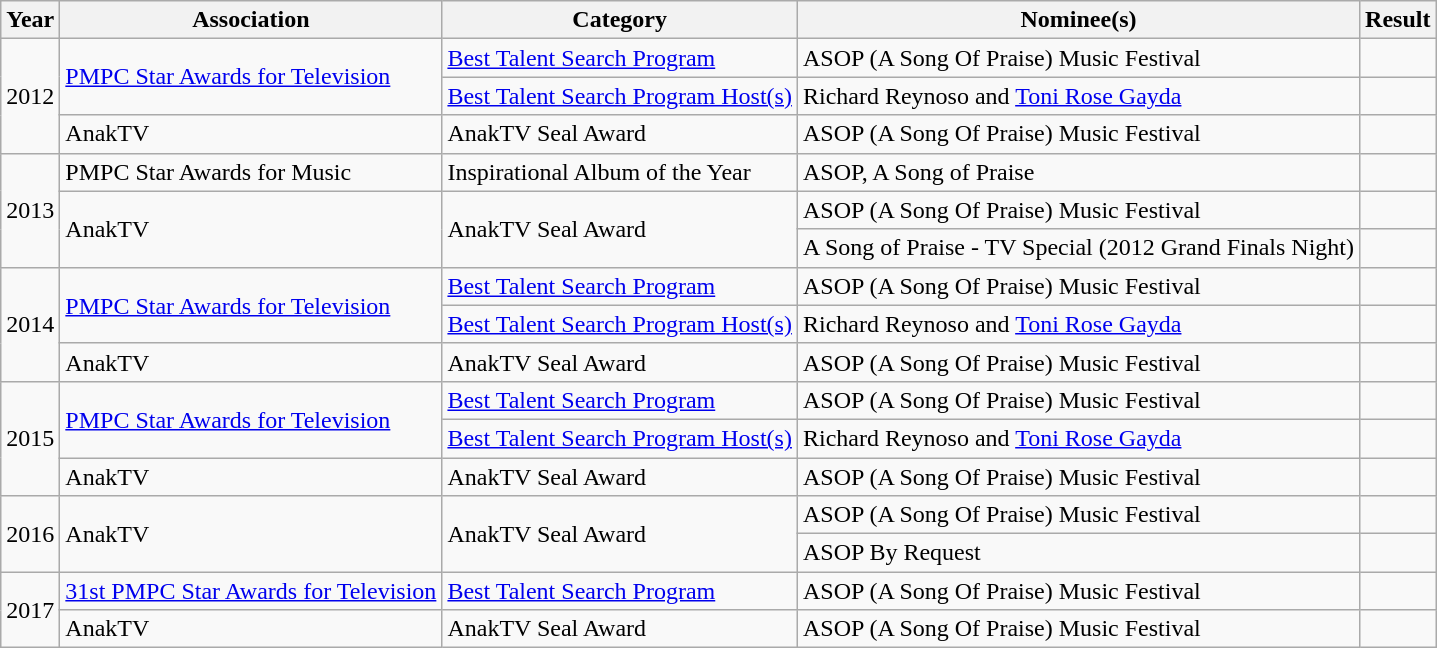<table class="wikitable sortable">
<tr>
<th>Year</th>
<th>Association</th>
<th>Category</th>
<th>Nominee(s)</th>
<th>Result</th>
</tr>
<tr>
<td rowspan=3>2012</td>
<td rowspan=2><a href='#'>PMPC Star Awards for Television</a></td>
<td><a href='#'>Best Talent Search Program</a></td>
<td>ASOP (A Song Of Praise) Music Festival</td>
<td></td>
</tr>
<tr>
<td><a href='#'>Best Talent Search Program Host(s)</a></td>
<td>Richard Reynoso and <a href='#'>Toni Rose Gayda</a></td>
<td></td>
</tr>
<tr>
<td>AnakTV</td>
<td>AnakTV Seal Award</td>
<td>ASOP (A Song Of Praise) Music Festival</td>
<td></td>
</tr>
<tr>
<td rowspan=3>2013</td>
<td>PMPC Star Awards for Music</td>
<td>Inspirational Album of the Year</td>
<td>ASOP, A Song of Praise</td>
<td></td>
</tr>
<tr>
<td rowspan=2>AnakTV</td>
<td rowspan=2>AnakTV Seal Award</td>
<td>ASOP (A Song Of Praise) Music Festival</td>
<td></td>
</tr>
<tr>
<td>A Song of Praise - TV Special (2012 Grand Finals Night)</td>
<td></td>
</tr>
<tr>
<td rowspan=3>2014</td>
<td rowspan=2><a href='#'>PMPC Star Awards for Television</a></td>
<td><a href='#'>Best Talent Search Program</a></td>
<td>ASOP (A Song Of Praise) Music Festival</td>
<td></td>
</tr>
<tr>
<td><a href='#'>Best Talent Search Program Host(s)</a></td>
<td>Richard Reynoso and <a href='#'>Toni Rose Gayda</a></td>
<td></td>
</tr>
<tr>
<td>AnakTV</td>
<td>AnakTV Seal Award</td>
<td>ASOP (A Song Of Praise) Music Festival</td>
<td></td>
</tr>
<tr>
<td rowspan=3>2015</td>
<td rowspan=2><a href='#'>PMPC Star Awards for Television</a></td>
<td><a href='#'>Best Talent Search Program</a></td>
<td>ASOP (A Song Of Praise) Music Festival</td>
<td></td>
</tr>
<tr>
<td><a href='#'>Best Talent Search Program Host(s)</a></td>
<td>Richard Reynoso and <a href='#'>Toni Rose Gayda</a></td>
<td></td>
</tr>
<tr>
<td>AnakTV</td>
<td>AnakTV Seal Award</td>
<td>ASOP (A Song Of Praise) Music Festival</td>
<td></td>
</tr>
<tr>
<td rowspan=2>2016</td>
<td rowspan=2>AnakTV</td>
<td rowspan=2>AnakTV Seal Award</td>
<td>ASOP (A Song Of Praise) Music Festival</td>
<td></td>
</tr>
<tr>
<td>ASOP By Request</td>
<td></td>
</tr>
<tr>
<td rowspan=2>2017</td>
<td><a href='#'>31st PMPC Star Awards for Television</a></td>
<td><a href='#'>Best Talent Search Program</a></td>
<td>ASOP (A Song Of Praise) Music Festival</td>
<td></td>
</tr>
<tr>
<td>AnakTV</td>
<td>AnakTV Seal Award</td>
<td>ASOP (A Song Of Praise) Music Festival</td>
<td></td>
</tr>
</table>
